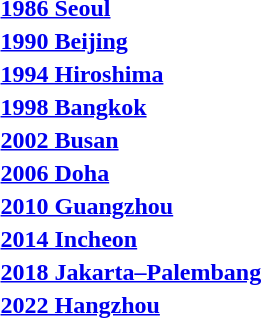<table>
<tr>
<th rowspan=2 style="text-align:left;"> <a href='#'>1986 Seoul</a></th>
<td rowspan=2></td>
<td rowspan=2></td>
<td></td>
</tr>
<tr>
<td></td>
</tr>
<tr>
<th rowspan=2 style="text-align:left;"> <a href='#'>1990 Beijing</a></th>
<td rowspan=2></td>
<td rowspan=2></td>
<td></td>
</tr>
<tr>
<td></td>
</tr>
<tr>
<th rowspan=2 style="text-align:left;"> <a href='#'>1994 Hiroshima</a></th>
<td rowspan=2></td>
<td rowspan=2></td>
<td></td>
</tr>
<tr>
<td></td>
</tr>
<tr>
<th rowspan=2 style="text-align:left;"> <a href='#'>1998 Bangkok</a></th>
<td rowspan=2></td>
<td rowspan=2></td>
<td></td>
</tr>
<tr>
<td></td>
</tr>
<tr>
<th rowspan=2 style="text-align:left;"> <a href='#'>2002 Busan</a></th>
<td rowspan=2></td>
<td rowspan=2></td>
<td></td>
</tr>
<tr>
<td></td>
</tr>
<tr>
<th rowspan=2 style="text-align:left;"> <a href='#'>2006 Doha</a></th>
<td rowspan=2></td>
<td rowspan=2></td>
<td></td>
</tr>
<tr>
<td></td>
</tr>
<tr>
<th rowspan=2 style="text-align:left;"> <a href='#'>2010 Guangzhou</a></th>
<td rowspan=2></td>
<td rowspan=2></td>
<td></td>
</tr>
<tr>
<td></td>
</tr>
<tr>
<th rowspan=2 style="text-align:left;"> <a href='#'>2014 Incheon</a></th>
<td rowspan=2></td>
<td rowspan=2></td>
<td></td>
</tr>
<tr>
<td></td>
</tr>
<tr>
<th rowspan=2 style="text-align:left;"> <a href='#'>2018 Jakarta–Palembang</a></th>
<td rowspan=2></td>
<td rowspan=2></td>
<td></td>
</tr>
<tr>
<td></td>
</tr>
<tr>
<th rowspan=2 style="text-align:left;"> <a href='#'>2022 Hangzhou</a></th>
<td rowspan=2></td>
<td rowspan=2></td>
<td></td>
</tr>
<tr>
<td></td>
</tr>
</table>
